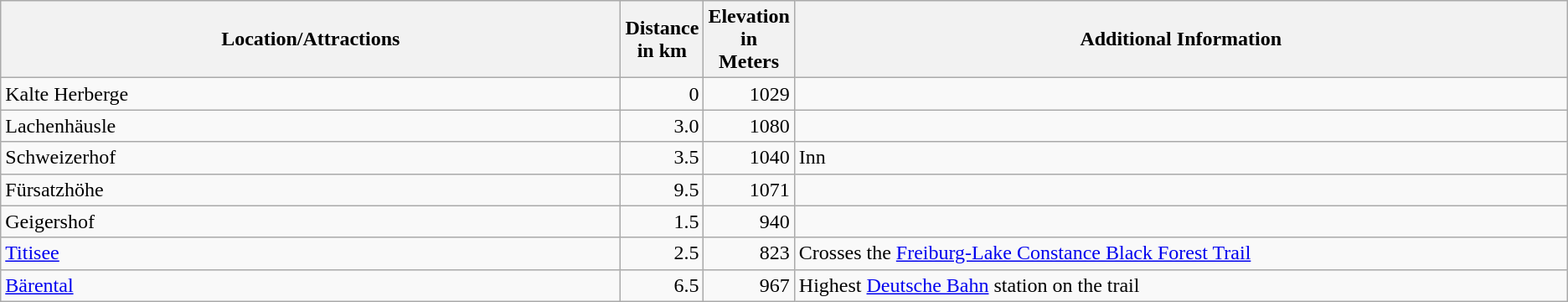<table class="wikitable">
<tr>
<th width="40%">Location/Attractions</th>
<th width="5%">Distance in km</th>
<th width="5%">Elevation in Meters</th>
<th width="50%">Additional Information</th>
</tr>
<tr valign="top">
<td>Kalte Herberge</td>
<td align="right">0</td>
<td align="right">1029</td>
<td></td>
</tr>
<tr valign="top">
<td>Lachenhäusle</td>
<td align="right">3.0</td>
<td align="right">1080</td>
<td></td>
</tr>
<tr valign="top">
<td>Schweizerhof</td>
<td align="right">3.5</td>
<td align="right">1040</td>
<td>Inn</td>
</tr>
<tr valign="top">
<td>Fürsatzhöhe</td>
<td align="right">9.5</td>
<td align="right">1071</td>
<td></td>
</tr>
<tr valign="top">
<td>Geigershof</td>
<td align="right">1.5</td>
<td align="right">940</td>
<td></td>
</tr>
<tr valign="top">
<td><a href='#'>Titisee</a></td>
<td align="right">2.5</td>
<td align="right">823</td>
<td>Crosses the <a href='#'>Freiburg-Lake Constance Black Forest Trail</a></td>
</tr>
<tr valign="top">
<td><a href='#'>Bärental</a></td>
<td align="right">6.5</td>
<td align="right">967</td>
<td>Highest <a href='#'>Deutsche Bahn</a> station on the trail</td>
</tr>
</table>
